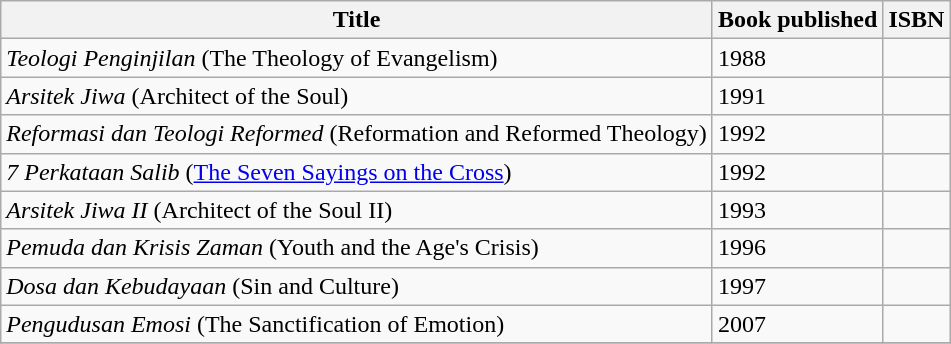<table class="wikitable sortable">
<tr>
<th>Title</th>
<th>Book published</th>
<th>ISBN</th>
</tr>
<tr>
<td><em>Teologi Penginjilan</em> (The Theology of Evangelism)</td>
<td>1988</td>
<td></td>
</tr>
<tr>
<td><em>Arsitek Jiwa</em> (Architect of the Soul)</td>
<td>1991</td>
<td></td>
</tr>
<tr>
<td><em>Reformasi dan Teologi Reformed</em> (Reformation and Reformed Theology)</td>
<td>1992</td>
<td></td>
</tr>
<tr>
<td><em>7 Perkataan Salib</em> (<a href='#'>The Seven Sayings on the Cross</a>)</td>
<td>1992</td>
<td></td>
</tr>
<tr>
<td><em>Arsitek Jiwa II</em> (Architect of the Soul II)</td>
<td>1993</td>
<td></td>
</tr>
<tr>
<td><em>Pemuda dan Krisis Zaman</em> (Youth and the Age's Crisis)</td>
<td>1996</td>
<td></td>
</tr>
<tr>
<td><em>Dosa dan Kebudayaan</em> (Sin and Culture)</td>
<td>1997</td>
<td></td>
</tr>
<tr>
<td><em>Pengudusan Emosi</em> (The Sanctification of Emotion)</td>
<td>2007</td>
<td></td>
</tr>
<tr>
</tr>
</table>
